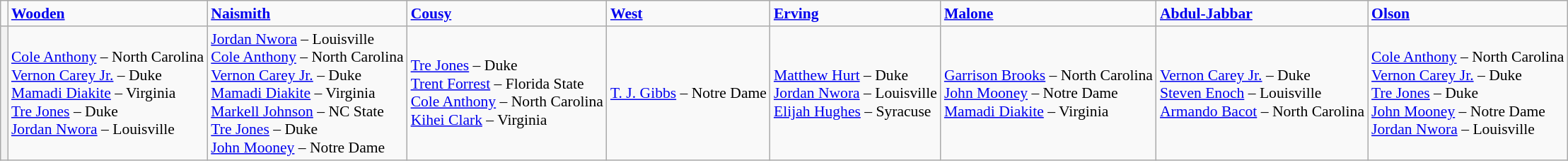<table class="wikitable" style="white-space:nowrap; font-size:90%;">
<tr>
<td></td>
<td><strong><a href='#'>Wooden</a></strong></td>
<td><strong><a href='#'>Naismith</a></strong></td>
<td><strong><a href='#'>Cousy</a></strong></td>
<td><strong><a href='#'>West</a></strong></td>
<td><strong><a href='#'>Erving</a></strong></td>
<td><strong><a href='#'>Malone</a></strong></td>
<td><strong><a href='#'>Abdul-Jabbar</a></strong></td>
<td><strong><a href='#'>Olson</a></strong></td>
</tr>
<tr>
<th></th>
<td><a href='#'>Cole Anthony</a> – North Carolina<br><a href='#'>Vernon Carey Jr.</a> – Duke<br><a href='#'>Mamadi Diakite</a> – Virginia<br><a href='#'>Tre Jones</a> – Duke<br><a href='#'>Jordan Nwora</a> – Louisville<br></td>
<td><a href='#'>Jordan Nwora</a> – Louisville<br><a href='#'>Cole Anthony</a> – North Carolina<br><a href='#'>Vernon Carey Jr.</a> – Duke<br><a href='#'>Mamadi Diakite</a> – Virginia<br><a href='#'>Markell Johnson</a> – NC State<br><a href='#'>Tre Jones</a> – Duke<br><a href='#'>John Mooney</a> – Notre Dame</td>
<td><a href='#'>Tre Jones</a> – Duke<br><a href='#'>Trent Forrest</a> – Florida State<br><a href='#'>Cole Anthony</a> – North Carolina<br><a href='#'>Kihei Clark</a> – Virginia</td>
<td><a href='#'>T. J. Gibbs</a> – Notre Dame</td>
<td><a href='#'>Matthew Hurt</a> – Duke<br><a href='#'>Jordan Nwora</a> – Louisville<br><a href='#'>Elijah Hughes</a> – Syracuse</td>
<td><a href='#'>Garrison Brooks</a> – North Carolina<br><a href='#'>John Mooney</a> – Notre Dame<br><a href='#'>Mamadi Diakite</a> – Virginia</td>
<td><a href='#'>Vernon Carey Jr.</a> – Duke<br><a href='#'>Steven Enoch</a> – Louisville<br><a href='#'>Armando Bacot</a> – North Carolina</td>
<td><a href='#'>Cole Anthony</a> – North Carolina<br><a href='#'>Vernon Carey Jr.</a> – Duke<br><a href='#'>Tre Jones</a> – Duke<br><a href='#'>John Mooney</a> – Notre Dame<br><a href='#'>Jordan Nwora</a> – Louisville<br></td>
</tr>
</table>
